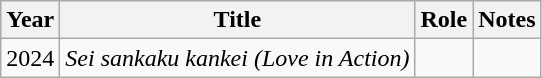<table class="wikitable sortable">
<tr>
<th>Year</th>
<th>Title</th>
<th>Role</th>
<th class="unsortable">Notes</th>
</tr>
<tr>
<td>2024</td>
<td><em>Sei sankaku kankei (Love in Action)</em></td>
<td></td>
<td></td>
</tr>
</table>
